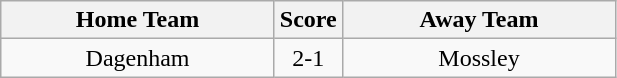<table class="wikitable" style="text-align:center;">
<tr>
<th width=175>Home Team</th>
<th width=20>Score</th>
<th width=175>Away Team</th>
</tr>
<tr>
<td>Dagenham</td>
<td>2-1</td>
<td>Mossley</td>
</tr>
</table>
